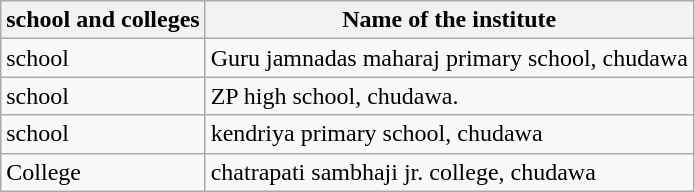<table class="wikitable">
<tr>
<th>school and colleges</th>
<th>Name of the institute</th>
</tr>
<tr>
<td>school</td>
<td>Guru jamnadas maharaj primary school, chudawa</td>
</tr>
<tr>
<td>school</td>
<td>ZP high school, chudawa.</td>
</tr>
<tr>
<td>school</td>
<td>kendriya primary school, chudawa</td>
</tr>
<tr>
<td>College</td>
<td>chatrapati sambhaji jr. college, chudawa</td>
</tr>
</table>
